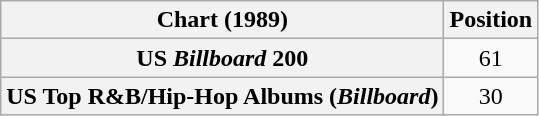<table class="wikitable sortable plainrowheaders">
<tr>
<th scope="col">Chart (1989)</th>
<th scope="col">Position</th>
</tr>
<tr>
<th scope="row">US <em>Billboard</em> 200</th>
<td style="text-align:center;">61</td>
</tr>
<tr>
<th scope="row">US Top R&B/Hip-Hop Albums (<em>Billboard</em>)</th>
<td style="text-align:center;">30</td>
</tr>
</table>
